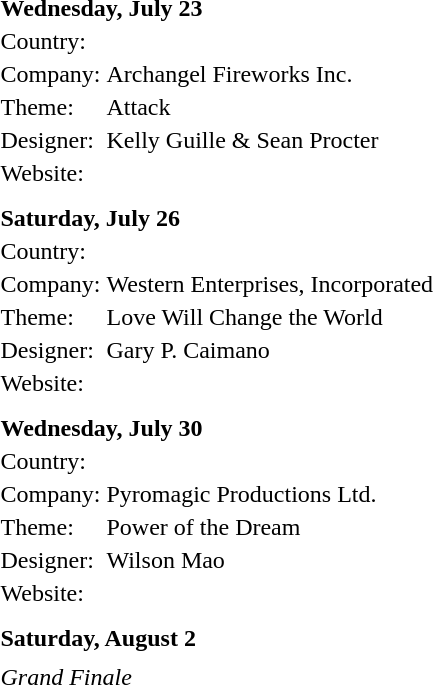<table border="0">
<tr>
<td colspan="2"><strong>Wednesday, July 23</strong></td>
</tr>
<tr>
<td>Country:</td>
<td></td>
</tr>
<tr>
<td>Company:</td>
<td>Archangel Fireworks Inc.</td>
</tr>
<tr>
<td>Theme:</td>
<td>Attack</td>
</tr>
<tr>
<td>Designer:</td>
<td>Kelly Guille & Sean Procter</td>
</tr>
<tr>
<td>Website:</td>
<td></td>
</tr>
<tr>
<td colspan="2"></td>
</tr>
<tr>
<td></td>
</tr>
<tr>
<td colspan="2"><strong>Saturday, July 26</strong></td>
</tr>
<tr>
<td>Country:</td>
<td></td>
</tr>
<tr>
<td>Company:</td>
<td>Western Enterprises, Incorporated</td>
</tr>
<tr>
<td>Theme:</td>
<td>Love Will Change the World</td>
</tr>
<tr>
<td>Designer:</td>
<td>Gary P. Caimano</td>
</tr>
<tr>
<td>Website:</td>
<td></td>
</tr>
<tr>
<td colspan="2"></td>
</tr>
<tr>
<td></td>
</tr>
<tr>
<td colspan="2"><strong>Wednesday, July 30</strong></td>
</tr>
<tr>
<td>Country:</td>
<td></td>
</tr>
<tr>
<td>Company:</td>
<td>Pyromagic Productions Ltd.</td>
</tr>
<tr>
<td>Theme:</td>
<td>Power of the Dream</td>
</tr>
<tr>
<td>Designer:</td>
<td>Wilson Mao</td>
</tr>
<tr>
<td>Website:</td>
<td></td>
</tr>
<tr>
<td colspan="2"></td>
</tr>
<tr>
<td></td>
</tr>
<tr>
<td colspan="2"><strong>Saturday, August 2</strong></td>
</tr>
<tr>
<td></td>
</tr>
<tr>
<td colspan="2"><em>Grand Finale</em></td>
</tr>
<tr>
<td colspan="2"></td>
</tr>
</table>
